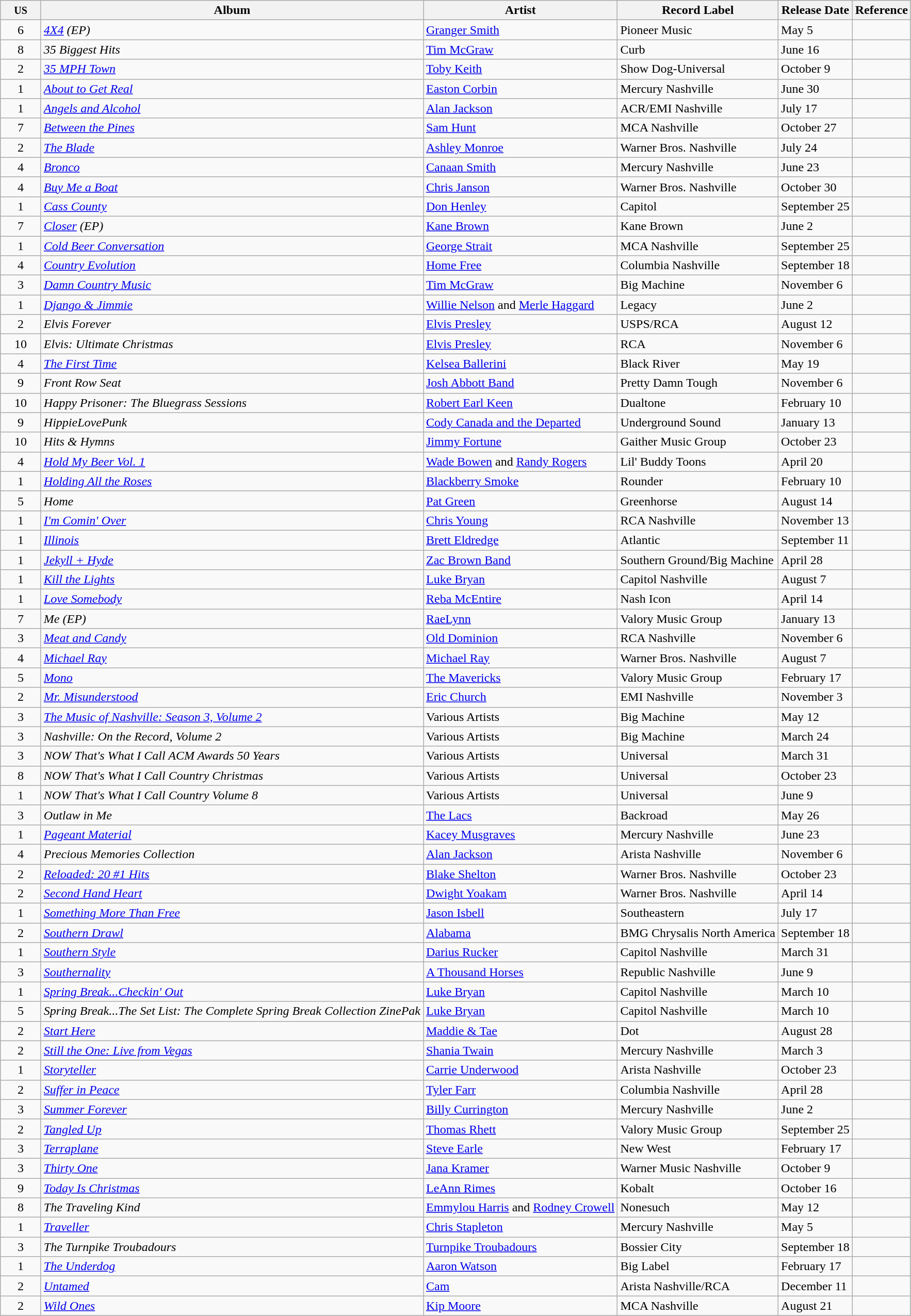<table class="wikitable sortable">
<tr>
<th width=45><small>US</small></th>
<th>Album</th>
<th>Artist</th>
<th>Record Label</th>
<th>Release Date</th>
<th>Reference</th>
</tr>
<tr>
<td align=center>6</td>
<td><em><a href='#'>4X4</a> (EP)</em></td>
<td><a href='#'>Granger Smith</a></td>
<td>Pioneer Music</td>
<td>May 5</td>
<td></td>
</tr>
<tr>
<td align=center>8</td>
<td><em>35 Biggest Hits</em></td>
<td><a href='#'>Tim McGraw</a></td>
<td>Curb</td>
<td>June 16</td>
<td></td>
</tr>
<tr>
<td align=center>2</td>
<td><em><a href='#'>35 MPH Town</a></em></td>
<td><a href='#'>Toby Keith</a></td>
<td>Show Dog-Universal</td>
<td>October 9</td>
<td></td>
</tr>
<tr>
<td align=center>1</td>
<td><em><a href='#'>About to Get Real</a></em></td>
<td><a href='#'>Easton Corbin</a></td>
<td>Mercury Nashville</td>
<td>June 30</td>
<td></td>
</tr>
<tr>
<td align=center>1</td>
<td><em><a href='#'>Angels and Alcohol</a></em></td>
<td><a href='#'>Alan Jackson</a></td>
<td>ACR/EMI Nashville</td>
<td>July 17</td>
<td></td>
</tr>
<tr>
<td align=center>7</td>
<td><em><a href='#'>Between the Pines</a></em></td>
<td><a href='#'>Sam Hunt</a></td>
<td>MCA Nashville</td>
<td>October 27</td>
<td></td>
</tr>
<tr>
<td align=center>2</td>
<td><em><a href='#'>The Blade</a></em></td>
<td><a href='#'>Ashley Monroe</a></td>
<td>Warner Bros. Nashville</td>
<td>July 24</td>
<td></td>
</tr>
<tr>
<td align=center>4</td>
<td><em><a href='#'>Bronco</a></em></td>
<td><a href='#'>Canaan Smith</a></td>
<td>Mercury Nashville</td>
<td>June 23</td>
<td></td>
</tr>
<tr>
<td align=center>4</td>
<td><em><a href='#'>Buy Me a Boat</a></em></td>
<td><a href='#'>Chris Janson</a></td>
<td>Warner Bros. Nashville</td>
<td>October 30</td>
<td></td>
</tr>
<tr>
<td align=center>1</td>
<td><em><a href='#'>Cass County</a></em></td>
<td><a href='#'>Don Henley</a></td>
<td>Capitol</td>
<td>September 25</td>
<td></td>
</tr>
<tr>
<td align=center>7</td>
<td><em><a href='#'>Closer</a> (EP)</em></td>
<td><a href='#'>Kane Brown</a></td>
<td>Kane Brown</td>
<td>June 2</td>
<td></td>
</tr>
<tr>
<td align=center>1</td>
<td><em><a href='#'>Cold Beer Conversation</a></em></td>
<td><a href='#'>George Strait</a></td>
<td>MCA Nashville</td>
<td>September 25</td>
<td></td>
</tr>
<tr>
<td align=center>4</td>
<td><em><a href='#'>Country Evolution</a></em></td>
<td><a href='#'>Home Free</a></td>
<td>Columbia Nashville</td>
<td>September 18</td>
<td></td>
</tr>
<tr>
<td align=center>3</td>
<td><em><a href='#'>Damn Country Music</a></em></td>
<td><a href='#'>Tim McGraw</a></td>
<td>Big Machine</td>
<td>November 6</td>
<td></td>
</tr>
<tr>
<td align=center>1</td>
<td><em><a href='#'>Django & Jimmie</a></em></td>
<td><a href='#'>Willie Nelson</a> and <a href='#'>Merle Haggard</a></td>
<td>Legacy</td>
<td>June 2</td>
<td></td>
</tr>
<tr>
<td align=center>2</td>
<td><em>Elvis Forever</em></td>
<td><a href='#'>Elvis Presley</a></td>
<td>USPS/RCA</td>
<td>August 12</td>
<td></td>
</tr>
<tr>
<td align=center>10</td>
<td><em>Elvis: Ultimate Christmas</em></td>
<td><a href='#'>Elvis Presley</a></td>
<td>RCA</td>
<td>November 6</td>
<td></td>
</tr>
<tr>
<td align=center>4</td>
<td><em><a href='#'>The First Time</a></em></td>
<td><a href='#'>Kelsea Ballerini</a></td>
<td>Black River</td>
<td>May 19</td>
<td></td>
</tr>
<tr>
<td align=center>9</td>
<td><em>Front Row Seat</em></td>
<td><a href='#'>Josh Abbott Band</a></td>
<td>Pretty Damn Tough</td>
<td>November 6</td>
<td></td>
</tr>
<tr>
<td align=center>10</td>
<td><em>Happy Prisoner: The Bluegrass Sessions</em></td>
<td><a href='#'>Robert Earl Keen</a></td>
<td>Dualtone</td>
<td>February 10</td>
<td></td>
</tr>
<tr>
<td align=center>9</td>
<td><em>HippieLovePunk</em></td>
<td><a href='#'>Cody Canada and the Departed</a></td>
<td>Underground Sound</td>
<td>January 13</td>
<td></td>
</tr>
<tr>
<td align=center>10</td>
<td><em>Hits & Hymns</em></td>
<td><a href='#'>Jimmy Fortune</a></td>
<td>Gaither Music Group</td>
<td>October 23</td>
<td></td>
</tr>
<tr>
<td align=center>4</td>
<td><em><a href='#'>Hold My Beer Vol. 1</a></em></td>
<td><a href='#'>Wade Bowen</a> and <a href='#'>Randy Rogers</a></td>
<td>Lil' Buddy Toons</td>
<td>April 20</td>
<td></td>
</tr>
<tr>
<td align=center>1</td>
<td><em><a href='#'>Holding All the Roses</a></em></td>
<td><a href='#'>Blackberry Smoke</a></td>
<td>Rounder</td>
<td>February 10</td>
<td></td>
</tr>
<tr>
<td align=center>5</td>
<td><em>Home</em></td>
<td><a href='#'>Pat Green</a></td>
<td>Greenhorse</td>
<td>August 14</td>
<td></td>
</tr>
<tr>
<td align=center>1</td>
<td><em><a href='#'>I'm Comin' Over</a></em></td>
<td><a href='#'>Chris Young</a></td>
<td>RCA Nashville</td>
<td>November 13</td>
<td></td>
</tr>
<tr>
<td align=center>1</td>
<td><em><a href='#'>Illinois</a></em></td>
<td><a href='#'>Brett Eldredge</a></td>
<td>Atlantic</td>
<td>September 11</td>
<td></td>
</tr>
<tr>
<td align=center>1</td>
<td><em><a href='#'>Jekyll + Hyde</a></em></td>
<td><a href='#'>Zac Brown Band</a></td>
<td>Southern Ground/Big Machine</td>
<td>April 28</td>
<td></td>
</tr>
<tr>
<td align=center>1</td>
<td><em><a href='#'>Kill the Lights</a></em></td>
<td><a href='#'>Luke Bryan</a></td>
<td>Capitol Nashville</td>
<td>August 7</td>
<td></td>
</tr>
<tr>
<td align=center>1</td>
<td><em><a href='#'>Love Somebody</a></em></td>
<td><a href='#'>Reba McEntire</a></td>
<td>Nash Icon</td>
<td>April 14</td>
<td></td>
</tr>
<tr>
<td align=center>7</td>
<td><em>Me (EP)</em></td>
<td><a href='#'>RaeLynn</a></td>
<td>Valory Music Group</td>
<td>January 13</td>
<td></td>
</tr>
<tr>
<td align=center>3</td>
<td><em><a href='#'>Meat and Candy</a></em></td>
<td><a href='#'>Old Dominion</a></td>
<td>RCA Nashville</td>
<td>November 6</td>
<td></td>
</tr>
<tr>
<td align=center>4</td>
<td><em><a href='#'>Michael Ray</a></em></td>
<td><a href='#'>Michael Ray</a></td>
<td>Warner Bros. Nashville</td>
<td>August 7</td>
<td></td>
</tr>
<tr>
<td align=center>5</td>
<td><em><a href='#'>Mono</a></em></td>
<td><a href='#'>The Mavericks</a></td>
<td>Valory Music Group</td>
<td>February 17</td>
<td></td>
</tr>
<tr>
<td align=center>2</td>
<td><em><a href='#'>Mr. Misunderstood</a></em></td>
<td><a href='#'>Eric Church</a></td>
<td>EMI Nashville</td>
<td>November 3</td>
<td></td>
</tr>
<tr>
<td align=center>3</td>
<td><em><a href='#'>The Music of Nashville: Season 3, Volume 2</a></em></td>
<td>Various Artists</td>
<td>Big Machine</td>
<td>May 12</td>
<td></td>
</tr>
<tr>
<td align=center>3</td>
<td><em>Nashville: On the Record, Volume 2</em></td>
<td>Various Artists</td>
<td>Big Machine</td>
<td>March 24</td>
<td></td>
</tr>
<tr>
<td align=center>3</td>
<td><em>NOW That's What I Call ACM Awards 50 Years</em></td>
<td>Various Artists</td>
<td>Universal</td>
<td>March 31</td>
<td></td>
</tr>
<tr>
<td align=center>8</td>
<td><em>NOW That's What I Call Country Christmas</em></td>
<td>Various Artists</td>
<td>Universal</td>
<td>October 23</td>
<td></td>
</tr>
<tr>
<td align=center>1</td>
<td><em>NOW That's What I Call Country Volume 8</em></td>
<td>Various Artists</td>
<td>Universal</td>
<td>June 9</td>
<td></td>
</tr>
<tr>
<td align=center>3</td>
<td><em>Outlaw in Me</em></td>
<td><a href='#'>The Lacs</a></td>
<td>Backroad</td>
<td>May 26</td>
<td></td>
</tr>
<tr>
<td align=center>1</td>
<td><em><a href='#'>Pageant Material</a></em></td>
<td><a href='#'>Kacey Musgraves</a></td>
<td>Mercury Nashville</td>
<td>June 23</td>
<td></td>
</tr>
<tr>
<td align=center>4</td>
<td><em>Precious Memories Collection</em></td>
<td><a href='#'>Alan Jackson</a></td>
<td>Arista Nashville</td>
<td>November 6</td>
<td></td>
</tr>
<tr>
<td align=center>2</td>
<td><em><a href='#'>Reloaded: 20 #1 Hits</a></em></td>
<td><a href='#'>Blake Shelton</a></td>
<td>Warner Bros. Nashville</td>
<td>October 23</td>
<td></td>
</tr>
<tr>
<td align=center>2</td>
<td><em><a href='#'>Second Hand Heart</a></em></td>
<td><a href='#'>Dwight Yoakam</a></td>
<td>Warner Bros. Nashville</td>
<td>April 14</td>
<td></td>
</tr>
<tr>
<td align=center>1</td>
<td><em><a href='#'>Something More Than Free</a></em></td>
<td><a href='#'>Jason Isbell</a></td>
<td>Southeastern</td>
<td>July 17</td>
<td></td>
</tr>
<tr>
<td align=center>2</td>
<td><em><a href='#'>Southern Drawl</a></em></td>
<td><a href='#'>Alabama</a></td>
<td>BMG Chrysalis North America</td>
<td>September 18</td>
<td></td>
</tr>
<tr>
<td align=center>1</td>
<td><em><a href='#'>Southern Style</a></em></td>
<td><a href='#'>Darius Rucker</a></td>
<td>Capitol Nashville</td>
<td>March 31</td>
<td></td>
</tr>
<tr>
<td align=center>3</td>
<td><em><a href='#'>Southernality</a></em></td>
<td><a href='#'>A Thousand Horses</a></td>
<td>Republic Nashville</td>
<td>June 9</td>
<td></td>
</tr>
<tr>
<td align=center>1</td>
<td><em><a href='#'>Spring Break...Checkin' Out</a></em></td>
<td><a href='#'>Luke Bryan</a></td>
<td>Capitol Nashville</td>
<td>March 10</td>
<td></td>
</tr>
<tr>
<td align=center>5</td>
<td><em>Spring Break...The Set List: The Complete Spring Break Collection ZinePak</em></td>
<td><a href='#'>Luke Bryan</a></td>
<td>Capitol Nashville</td>
<td>March 10</td>
<td></td>
</tr>
<tr>
<td align=center>2</td>
<td><em><a href='#'>Start Here</a></em></td>
<td><a href='#'>Maddie & Tae</a></td>
<td>Dot</td>
<td>August 28</td>
<td></td>
</tr>
<tr>
<td align=center>2</td>
<td><em><a href='#'>Still the One: Live from Vegas</a></em></td>
<td><a href='#'>Shania Twain</a></td>
<td>Mercury Nashville</td>
<td>March 3</td>
<td></td>
</tr>
<tr>
<td align=center>1</td>
<td><em><a href='#'>Storyteller</a></em></td>
<td><a href='#'>Carrie Underwood</a></td>
<td>Arista Nashville</td>
<td>October 23</td>
<td></td>
</tr>
<tr>
<td align=center>2</td>
<td><em><a href='#'>Suffer in Peace</a></em></td>
<td><a href='#'>Tyler Farr</a></td>
<td>Columbia Nashville</td>
<td>April 28</td>
<td></td>
</tr>
<tr>
<td align=center>3</td>
<td><em><a href='#'>Summer Forever</a></em></td>
<td><a href='#'>Billy Currington</a></td>
<td>Mercury Nashville</td>
<td>June 2</td>
<td></td>
</tr>
<tr>
<td align=center>2</td>
<td><em><a href='#'>Tangled Up</a></em></td>
<td><a href='#'>Thomas Rhett</a></td>
<td>Valory Music Group</td>
<td>September 25</td>
<td></td>
</tr>
<tr>
<td align=center>3</td>
<td><em><a href='#'>Terraplane</a></em></td>
<td><a href='#'>Steve Earle</a></td>
<td>New West</td>
<td>February 17</td>
<td></td>
</tr>
<tr>
<td align=center>3</td>
<td><em><a href='#'>Thirty One</a></em></td>
<td><a href='#'>Jana Kramer</a></td>
<td>Warner Music Nashville</td>
<td>October 9</td>
<td></td>
</tr>
<tr>
<td align=center>9</td>
<td><em><a href='#'>Today Is Christmas</a></em></td>
<td><a href='#'>LeAnn Rimes</a></td>
<td>Kobalt</td>
<td>October 16</td>
<td></td>
</tr>
<tr>
<td align=center>8</td>
<td><em>The Traveling Kind</em></td>
<td><a href='#'>Emmylou Harris</a> and <a href='#'>Rodney Crowell</a></td>
<td>Nonesuch</td>
<td>May 12</td>
<td></td>
</tr>
<tr>
<td align=center>1</td>
<td><em><a href='#'>Traveller</a></em></td>
<td><a href='#'>Chris Stapleton</a></td>
<td>Mercury Nashville</td>
<td>May 5</td>
<td></td>
</tr>
<tr>
<td align=center>3</td>
<td><em>The Turnpike Troubadours</em></td>
<td><a href='#'>Turnpike Troubadours</a></td>
<td>Bossier City</td>
<td>September 18</td>
<td></td>
</tr>
<tr>
<td align=center>1</td>
<td><em><a href='#'>The Underdog</a></em></td>
<td><a href='#'>Aaron Watson</a></td>
<td>Big Label</td>
<td>February 17</td>
<td></td>
</tr>
<tr>
<td align=center>2</td>
<td><em><a href='#'>Untamed</a></em></td>
<td><a href='#'>Cam</a></td>
<td>Arista Nashville/RCA</td>
<td>December 11</td>
<td></td>
</tr>
<tr>
<td align=center>2</td>
<td><em><a href='#'>Wild Ones</a></em></td>
<td><a href='#'>Kip Moore</a></td>
<td>MCA Nashville</td>
<td>August 21</td>
<td></td>
</tr>
</table>
